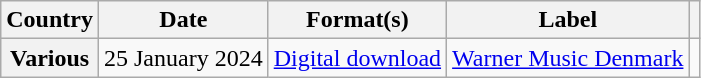<table class="wikitable plainrowheaders">
<tr>
<th scope="col">Country</th>
<th scope="col">Date</th>
<th scope="col">Format(s)</th>
<th scope="col">Label</th>
<th scope="col"></th>
</tr>
<tr>
<th scope="row">Various</th>
<td>25 January 2024</td>
<td><a href='#'>Digital download</a></td>
<td><a href='#'>Warner Music Denmark</a></td>
<td align="center"></td>
</tr>
</table>
